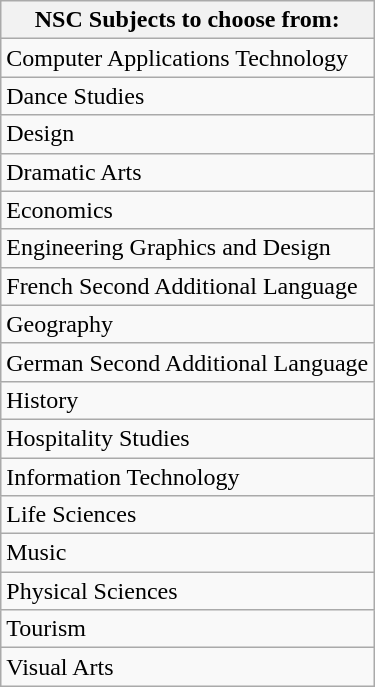<table class="wikitable collapsible collapsed" border="0">
<tr>
<th>NSC Subjects to choose from:</th>
</tr>
<tr>
<td>Computer Applications Technology</td>
</tr>
<tr>
<td>Dance Studies</td>
</tr>
<tr>
<td>Design</td>
</tr>
<tr>
<td>Dramatic Arts</td>
</tr>
<tr>
<td>Economics</td>
</tr>
<tr>
<td>Engineering Graphics and Design</td>
</tr>
<tr>
<td>French Second Additional Language</td>
</tr>
<tr>
<td>Geography</td>
</tr>
<tr>
<td>German Second Additional Language</td>
</tr>
<tr>
<td>History</td>
</tr>
<tr>
<td>Hospitality Studies</td>
</tr>
<tr>
<td>Information Technology</td>
</tr>
<tr>
<td>Life Sciences</td>
</tr>
<tr>
<td>Music</td>
</tr>
<tr>
<td>Physical Sciences</td>
</tr>
<tr>
<td>Tourism</td>
</tr>
<tr>
<td>Visual Arts</td>
</tr>
</table>
